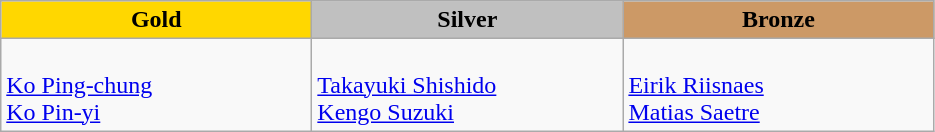<table class="wikitable" style="text-align:left">
<tr align="center">
<td width=200 bgcolor=gold><strong>Gold</strong></td>
<td width=200 bgcolor=silver><strong>Silver</strong></td>
<td width=200 bgcolor=CC9966><strong>Bronze</strong></td>
</tr>
<tr>
<td><br><a href='#'>Ko Ping-chung</a><br><a href='#'>Ko Pin-yi</a></td>
<td><br><a href='#'>Takayuki Shishido</a><br><a href='#'>Kengo Suzuki</a></td>
<td><br><a href='#'>Eirik Riisnaes</a><br><a href='#'>Matias Saetre</a></td>
</tr>
</table>
